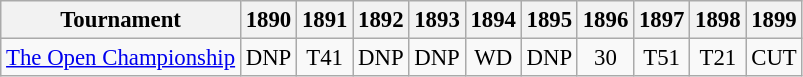<table class="wikitable" style="font-size:95%;text-align:center;">
<tr>
<th>Tournament</th>
<th>1890</th>
<th>1891</th>
<th>1892</th>
<th>1893</th>
<th>1894</th>
<th>1895</th>
<th>1896</th>
<th>1897</th>
<th>1898</th>
<th>1899</th>
</tr>
<tr>
<td align="left"><a href='#'>The Open Championship</a></td>
<td>DNP</td>
<td>T41</td>
<td>DNP</td>
<td>DNP</td>
<td>WD</td>
<td>DNP</td>
<td>30</td>
<td>T51</td>
<td>T21</td>
<td>CUT</td>
</tr>
</table>
